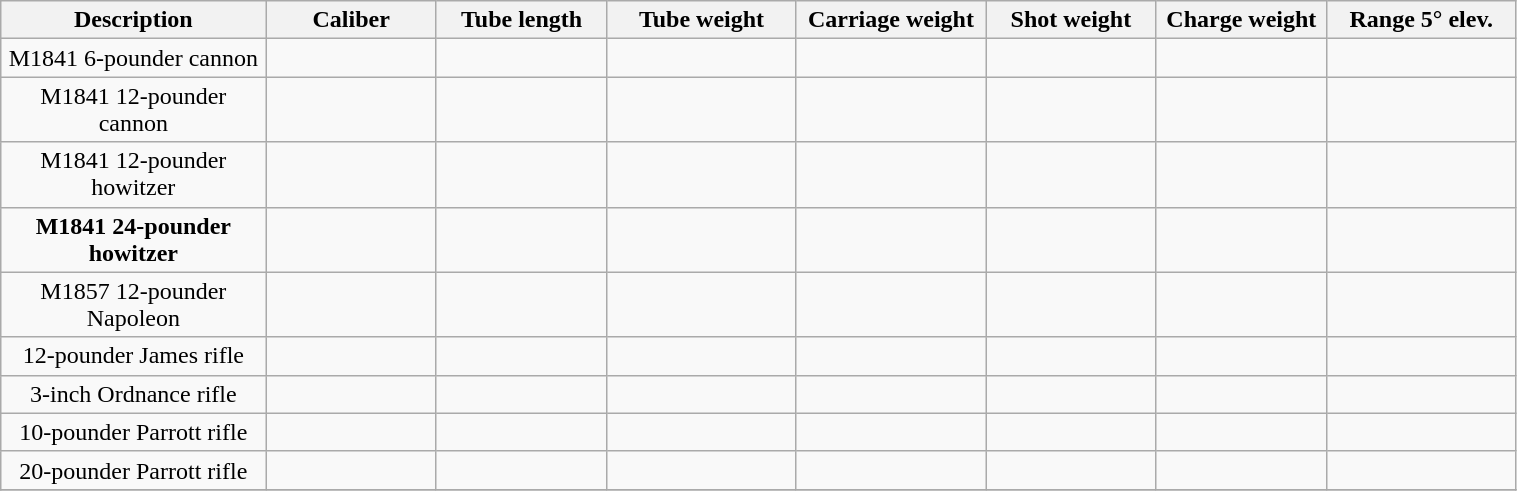<table class="wikitable" style="text-align:center; width:80%;">
<tr>
<th width=14%>Description</th>
<th width=9%>Caliber</th>
<th width=9%>Tube length</th>
<th width=10%>Tube weight</th>
<th width=10%>Carriage weight</th>
<th width=9%>Shot weight</th>
<th width=9%>Charge weight</th>
<th width=10%>Range 5° elev.</th>
</tr>
<tr>
<td rowspan=1>M1841 6-pounder cannon</td>
<td></td>
<td></td>
<td></td>
<td></td>
<td></td>
<td></td>
<td></td>
</tr>
<tr>
<td rowspan=1>M1841 12-pounder cannon</td>
<td></td>
<td></td>
<td></td>
<td></td>
<td></td>
<td></td>
<td></td>
</tr>
<tr>
<td rowspan=1>M1841 12-pounder howitzer</td>
<td></td>
<td></td>
<td></td>
<td></td>
<td></td>
<td></td>
<td></td>
</tr>
<tr>
<td rowspan=1><strong>M1841 24-pounder howitzer</strong></td>
<td></td>
<td></td>
<td></td>
<td></td>
<td></td>
<td></td>
<td></td>
</tr>
<tr>
<td rowspan=1>M1857 12-pounder Napoleon</td>
<td></td>
<td></td>
<td></td>
<td></td>
<td></td>
<td></td>
<td></td>
</tr>
<tr>
<td rowspan=1>12-pounder James rifle</td>
<td></td>
<td></td>
<td></td>
<td></td>
<td></td>
<td></td>
<td></td>
</tr>
<tr>
<td rowspan=1>3-inch Ordnance rifle</td>
<td></td>
<td></td>
<td></td>
<td></td>
<td></td>
<td></td>
<td></td>
</tr>
<tr>
<td rowspan=1>10-pounder Parrott rifle</td>
<td></td>
<td></td>
<td></td>
<td></td>
<td></td>
<td></td>
<td></td>
</tr>
<tr>
<td rowspan=1>20-pounder Parrott rifle</td>
<td></td>
<td></td>
<td></td>
<td></td>
<td></td>
<td></td>
<td></td>
</tr>
<tr>
</tr>
</table>
